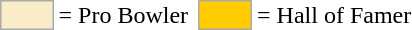<table>
<tr>
<td style="background-color:#faecc8; border:1px solid #aaaaaa; width:2em;"></td>
<td>= Pro Bowler</td>
<td></td>
<td style="background-color:#FFCC00; border:1px solid #aaaaaa; width:2em;"></td>
<td>= Hall of Famer</td>
</tr>
</table>
